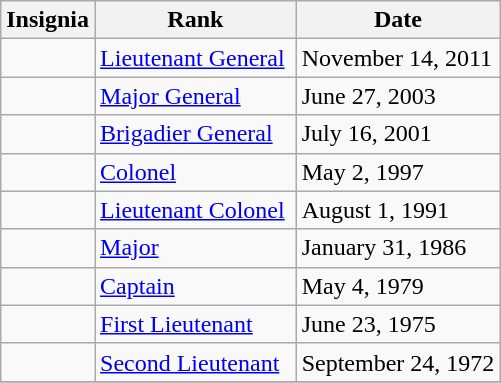<table class="wikitable">
<tr>
<th>Insignia</th>
<th>Rank</th>
<th>Date</th>
</tr>
<tr>
<td></td>
<td><a href='#'>Lieutenant General</a> </td>
<td>November 14, 2011</td>
</tr>
<tr>
<td></td>
<td><a href='#'>Major General</a></td>
<td>June 27, 2003</td>
</tr>
<tr>
<td></td>
<td><a href='#'>Brigadier General</a></td>
<td>July 16, 2001</td>
</tr>
<tr>
<td></td>
<td><a href='#'>Colonel</a></td>
<td>May 2, 1997</td>
</tr>
<tr>
<td></td>
<td><a href='#'>Lieutenant Colonel</a></td>
<td>August 1, 1991</td>
</tr>
<tr>
<td></td>
<td><a href='#'>Major</a></td>
<td>January 31, 1986</td>
</tr>
<tr>
<td></td>
<td><a href='#'>Captain</a></td>
<td>May 4, 1979</td>
</tr>
<tr>
<td></td>
<td><a href='#'>First Lieutenant</a></td>
<td>June 23, 1975</td>
</tr>
<tr>
<td></td>
<td><a href='#'>Second Lieutenant</a></td>
<td>September 24, 1972</td>
</tr>
<tr>
</tr>
</table>
